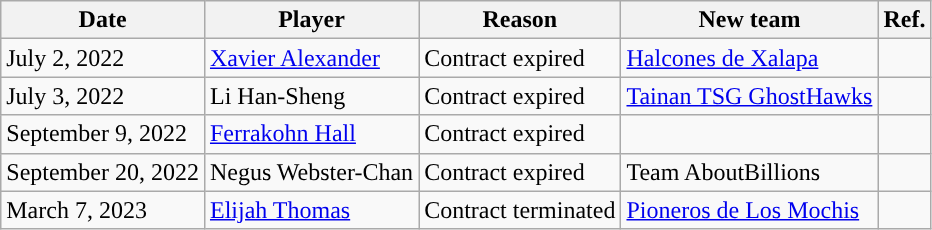<table class="wikitable">
<tr>
<th>Date</th>
<th>Player</th>
<th>Reason</th>
<th>New team</th>
<th>Ref.</th>
</tr>
<tr>
<td>July 2, 2022</td>
<td><a href='#'>Xavier Alexander</a></td>
<td>Contract expired</td>
<td> <a href='#'>Halcones de Xalapa</a></td>
<td></td>
</tr>
<tr>
<td>July 3, 2022</td>
<td>Li Han-Sheng</td>
<td>Contract expired</td>
<td> <a href='#'>Tainan TSG GhostHawks</a></td>
<td></td>
</tr>
<tr>
<td>September 9, 2022</td>
<td><a href='#'>Ferrakohn Hall</a></td>
<td>Contract expired</td>
<td></td>
<td></td>
</tr>
<tr>
<td>September 20, 2022</td>
<td>Negus Webster-Chan</td>
<td>Contract expired</td>
<td> Team AboutBillions</td>
<td></td>
</tr>
<tr>
<td>March 7, 2023</td>
<td><a href='#'>Elijah Thomas</a></td>
<td>Contract terminated</td>
<td> <a href='#'>Pioneros de Los Mochis</a></td>
<td></td>
</tr>
</table>
